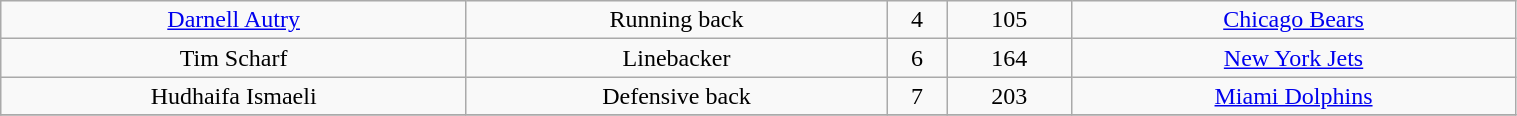<table class="wikitable" width="80%">
<tr align="center" bgcolor="">
<td><a href='#'>Darnell Autry</a></td>
<td>Running back</td>
<td>4</td>
<td>105</td>
<td><a href='#'>Chicago Bears</a></td>
</tr>
<tr align="center" bgcolor="">
<td>Tim Scharf</td>
<td>Linebacker</td>
<td>6</td>
<td>164</td>
<td><a href='#'>New York Jets</a></td>
</tr>
<tr align="center" bgcolor="">
<td>Hudhaifa Ismaeli</td>
<td>Defensive back</td>
<td>7</td>
<td>203</td>
<td><a href='#'>Miami Dolphins</a></td>
</tr>
<tr align="center" bgcolor="">
</tr>
</table>
